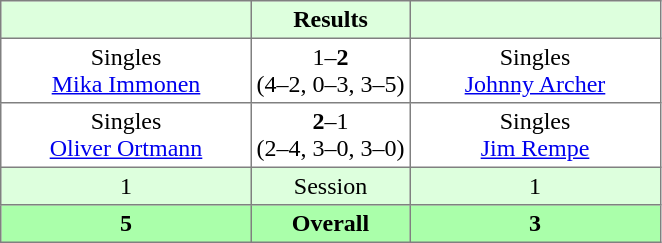<table border="1" cellpadding="3" style="border-collapse: collapse;">
<tr bgcolor="#ddffdd">
<th width="160"></th>
<th>Results</th>
<th width="160"></th>
</tr>
<tr>
<td align="center">Singles<br><a href='#'>Mika Immonen</a></td>
<td align="center">1–<strong>2</strong><br>(4–2, 0–3, 3–5)</td>
<td align="center">Singles<br><a href='#'>Johnny Archer</a></td>
</tr>
<tr>
<td align="center">Singles<br><a href='#'>Oliver Ortmann</a></td>
<td align="center"><strong>2</strong>–1<br>(2–4, 3–0, 3–0)</td>
<td align="center">Singles<br><a href='#'>Jim Rempe</a></td>
</tr>
<tr bgcolor="#ddffdd">
<td align="center">1</td>
<td align="center">Session</td>
<td align="center">1</td>
</tr>
<tr bgcolor="#aaffaa">
<th align="center">5</th>
<th align="center">Overall</th>
<th align="center">3</th>
</tr>
</table>
